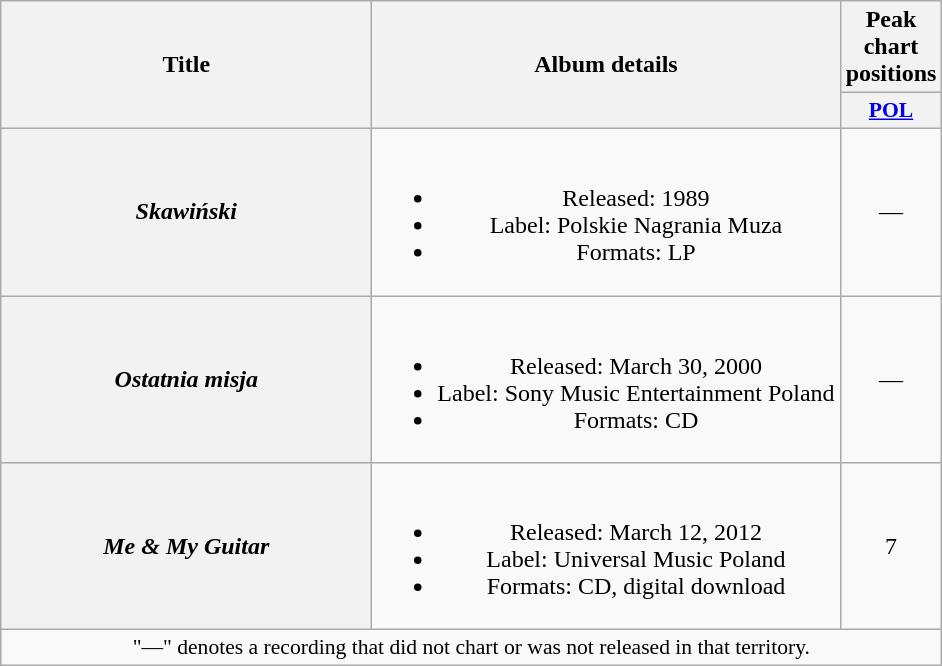<table class="wikitable plainrowheaders" style="text-align:center;">
<tr>
<th scope="col" rowspan="2" style="width:15em;">Title</th>
<th scope="col" rowspan="2">Album details</th>
<th scope="col" colspan="1">Peak chart positions</th>
</tr>
<tr>
<th scope="col" style="width:3em;font-size:90%;"><a href='#'>POL</a><br></th>
</tr>
<tr>
<th scope="row"><em>Skawiński</em></th>
<td><br><ul><li>Released: 1989</li><li>Label: Polskie Nagrania Muza</li><li>Formats: LP</li></ul></td>
<td>—</td>
</tr>
<tr>
<th scope="row"><em>Ostatnia misja</em></th>
<td><br><ul><li>Released: March 30, 2000</li><li>Label: Sony Music Entertainment Poland</li><li>Formats: CD</li></ul></td>
<td>—</td>
</tr>
<tr>
<th scope="row"><em>Me & My Guitar</em></th>
<td><br><ul><li>Released: March 12, 2012</li><li>Label: Universal Music Poland</li><li>Formats: CD, digital download</li></ul></td>
<td>7</td>
</tr>
<tr>
<td colspan="20" style="font-size:90%">"—" denotes a recording that did not chart or was not released in that territory.</td>
</tr>
</table>
